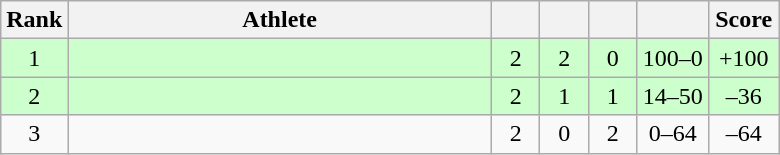<table class="wikitable" style="text-align: center;">
<tr>
<th width=25>Rank</th>
<th width=275>Athlete</th>
<th width=25></th>
<th width=25></th>
<th width=25></th>
<th width=40></th>
<th width=40>Score</th>
</tr>
<tr bgcolor=ccffcc>
<td>1</td>
<td align=left></td>
<td>2</td>
<td>2</td>
<td>0</td>
<td>100–0</td>
<td>+100</td>
</tr>
<tr bgcolor=ccffcc>
<td>2</td>
<td align=left></td>
<td>2</td>
<td>1</td>
<td>1</td>
<td>14–50</td>
<td>–36</td>
</tr>
<tr>
<td>3</td>
<td align=left></td>
<td>2</td>
<td>0</td>
<td>2</td>
<td>0–64</td>
<td>–64</td>
</tr>
</table>
